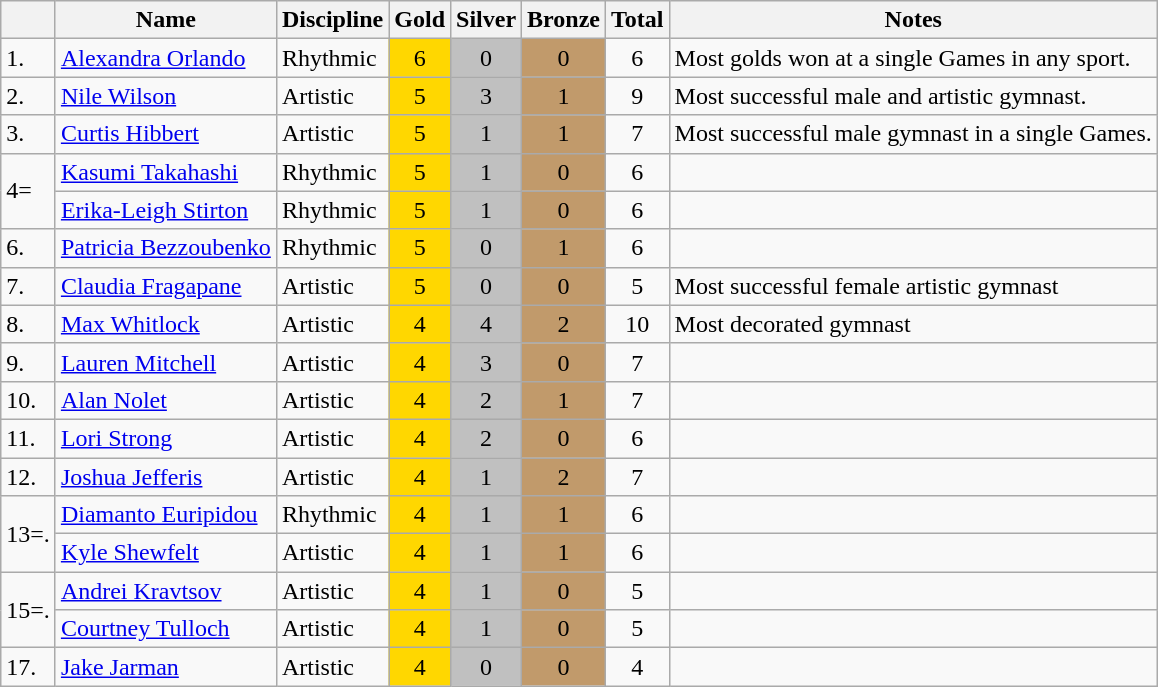<table class="sortable wikitable">
<tr>
<th></th>
<th>Name</th>
<th>Discipline</th>
<th>Gold</th>
<th>Silver</th>
<th>Bronze</th>
<th>Total</th>
<th>Notes</th>
</tr>
<tr>
<td>1.</td>
<td> <a href='#'>Alexandra Orlando</a></td>
<td>Rhythmic</td>
<td bgcolor="gold" align="center">6</td>
<td bgcolor="silver" align="center">0</td>
<td bgcolor="#C19A6B" align="center">0</td>
<td align="center">6</td>
<td>Most golds won at a single Games in any sport.</td>
</tr>
<tr>
<td>2.</td>
<td> <a href='#'>Nile Wilson</a></td>
<td>Artistic</td>
<td bgcolor="gold" align="center">5</td>
<td bgcolor="silver" align="center">3</td>
<td bgcolor="#C19A6B" align="center">1</td>
<td align="center">9</td>
<td>Most successful male and artistic gymnast.</td>
</tr>
<tr>
<td>3.</td>
<td> <a href='#'>Curtis Hibbert</a></td>
<td>Artistic</td>
<td bgcolor="gold" align="center">5</td>
<td bgcolor="silver" align="center">1</td>
<td bgcolor="#C19A6B" align="center">1</td>
<td align="center">7</td>
<td>Most successful male gymnast in a single Games.</td>
</tr>
<tr>
<td rowspan=2>4=</td>
<td> <a href='#'>Kasumi Takahashi</a></td>
<td>Rhythmic</td>
<td bgcolor="gold" align="center">5</td>
<td bgcolor="silver" align="center">1</td>
<td bgcolor="#C19A6B" align="center">0</td>
<td align="center">6</td>
<td></td>
</tr>
<tr>
<td> <a href='#'>Erika-Leigh Stirton</a></td>
<td>Rhythmic</td>
<td bgcolor="gold" align="center">5</td>
<td bgcolor="silver" align="center">1</td>
<td bgcolor="#C19A6B" align="center">0</td>
<td align="center">6</td>
<td></td>
</tr>
<tr>
<td>6.</td>
<td> <a href='#'>Patricia Bezzoubenko</a></td>
<td>Rhythmic</td>
<td bgcolor="gold" align="center">5</td>
<td bgcolor="silver" align="center">0</td>
<td bgcolor="#C19A6B" align="center">1</td>
<td align="center">6</td>
<td></td>
</tr>
<tr>
<td>7.</td>
<td> <a href='#'>Claudia Fragapane</a></td>
<td>Artistic</td>
<td bgcolor="gold" align="center">5</td>
<td bgcolor="silver" align="center">0</td>
<td bgcolor="#C19A6B" align="center">0</td>
<td align="center">5</td>
<td>Most successful female artistic gymnast</td>
</tr>
<tr>
<td>8.</td>
<td> <a href='#'>Max Whitlock</a></td>
<td>Artistic</td>
<td bgcolor="gold" align="center">4</td>
<td bgcolor="silver" align="center">4</td>
<td bgcolor="#C19A6B" align="center">2</td>
<td align="center">10</td>
<td>Most decorated gymnast</td>
</tr>
<tr>
<td>9.</td>
<td> <a href='#'>Lauren Mitchell</a></td>
<td>Artistic</td>
<td bgcolor="gold" align="center">4</td>
<td bgcolor="silver" align="center">3</td>
<td bgcolor="#C19A6B" align="center">0</td>
<td align="center">7</td>
<td></td>
</tr>
<tr>
<td>10.</td>
<td> <a href='#'>Alan Nolet</a></td>
<td>Artistic</td>
<td bgcolor="gold" align="center">4</td>
<td bgcolor="silver" align="center">2</td>
<td bgcolor="#C19A6B" align="center">1</td>
<td align="center">7</td>
<td></td>
</tr>
<tr>
<td>11.</td>
<td> <a href='#'>Lori Strong</a></td>
<td>Artistic</td>
<td bgcolor="gold" align="center">4</td>
<td bgcolor="silver" align="center">2</td>
<td bgcolor="#C19A6B" align="center">0</td>
<td align="center">6</td>
<td></td>
</tr>
<tr>
<td>12.</td>
<td> <a href='#'>Joshua Jefferis</a></td>
<td>Artistic</td>
<td bgcolor="gold" align="center">4</td>
<td bgcolor="silver" align="center">1</td>
<td bgcolor="#C19A6B" align="center">2</td>
<td align="center">7</td>
<td></td>
</tr>
<tr>
<td rowspan=2>13=.</td>
<td> <a href='#'>Diamanto Euripidou</a></td>
<td>Rhythmic</td>
<td bgcolor="gold" align="center">4</td>
<td bgcolor="silver" align="center">1</td>
<td bgcolor="#C19A6B" align="center">1</td>
<td align="center">6</td>
<td></td>
</tr>
<tr>
<td> <a href='#'>Kyle Shewfelt</a></td>
<td>Artistic</td>
<td bgcolor="gold" align="center">4</td>
<td bgcolor="silver" align="center">1</td>
<td bgcolor="#C19A6B" align="center">1</td>
<td align="center">6</td>
<td></td>
</tr>
<tr>
<td rowspan=2>15=.</td>
<td> <a href='#'>Andrei Kravtsov</a></td>
<td>Artistic</td>
<td bgcolor="gold" align="center">4</td>
<td bgcolor="silver" align="center">1</td>
<td bgcolor="#C19A6B" align="center">0</td>
<td align="center">5</td>
<td></td>
</tr>
<tr>
<td> <a href='#'>Courtney Tulloch</a></td>
<td>Artistic</td>
<td bgcolor="gold" align="center">4</td>
<td bgcolor="silver" align="center">1</td>
<td bgcolor="#C19A6B" align="center">0</td>
<td align="center">5</td>
<td></td>
</tr>
<tr>
<td rowspan=2>17.</td>
<td> <a href='#'>Jake Jarman</a></td>
<td>Artistic</td>
<td bgcolor="gold" align="center">4</td>
<td bgcolor="silver" align="center">0</td>
<td bgcolor="#C19A6B" align="center">0</td>
<td align="center">4</td>
<td></td>
</tr>
</table>
